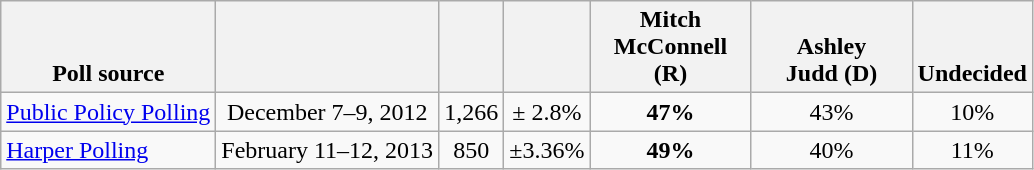<table class="wikitable" style="text-align:center">
<tr valign= bottom>
<th>Poll source</th>
<th></th>
<th></th>
<th></th>
<th style="width:100px;">Mitch<br>McConnell (R)</th>
<th style="width:100px;">Ashley<br>Judd (D)</th>
<th>Undecided</th>
</tr>
<tr>
<td align=left><a href='#'>Public Policy Polling</a></td>
<td>December 7–9, 2012</td>
<td>1,266</td>
<td>± 2.8%</td>
<td><strong>47%</strong></td>
<td>43%</td>
<td>10%</td>
</tr>
<tr>
<td align=left><a href='#'>Harper Polling</a></td>
<td>February 11–12, 2013</td>
<td>850</td>
<td>±3.36%</td>
<td><strong>49%</strong></td>
<td>40%</td>
<td>11%</td>
</tr>
</table>
